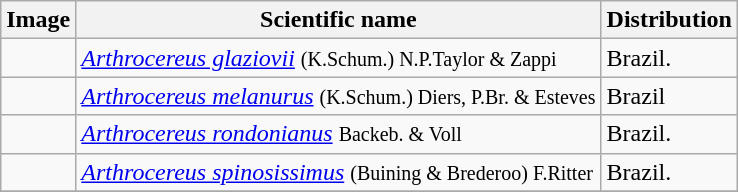<table class="wikitable">
<tr>
<th>Image</th>
<th>Scientific name</th>
<th>Distribution</th>
</tr>
<tr>
<td></td>
<td><em><a href='#'>Arthrocereus glaziovii</a></em> <small>(K.Schum.) N.P.Taylor & Zappi</small></td>
<td>Brazil.</td>
</tr>
<tr>
<td></td>
<td><em><a href='#'>Arthrocereus melanurus</a></em> <small>(K.Schum.) Diers, P.Br. & Esteves</small></td>
<td>Brazil</td>
</tr>
<tr>
<td></td>
<td><em><a href='#'>Arthrocereus rondonianus</a></em> <small>Backeb. & Voll</small></td>
<td>Brazil.</td>
</tr>
<tr>
<td></td>
<td><em><a href='#'>Arthrocereus spinosissimus</a></em> <small>(Buining & Brederoo) F.Ritter</small></td>
<td>Brazil.</td>
</tr>
<tr>
</tr>
</table>
